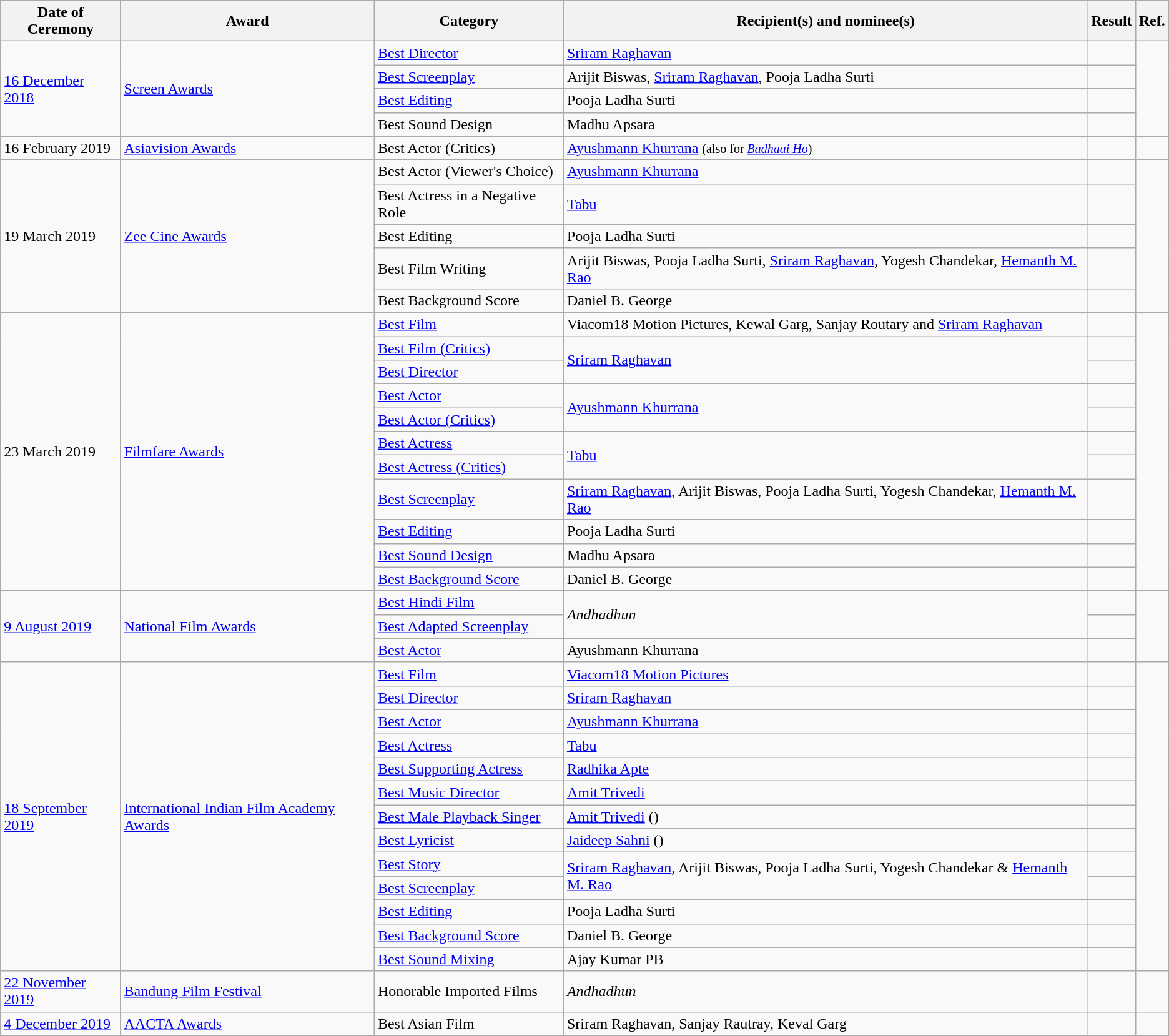<table class="wikitable sortable">
<tr>
<th>Date of Ceremony</th>
<th>Award</th>
<th>Category</th>
<th>Recipient(s) and nominee(s)</th>
<th>Result</th>
<th>Ref.</th>
</tr>
<tr>
<td rowspan="4"><a href='#'>16 December 2018</a></td>
<td rowspan="4"><a href='#'>Screen Awards</a></td>
<td><a href='#'>Best Director</a></td>
<td><a href='#'>Sriram Raghavan</a></td>
<td></td>
<td rowspan="4"></td>
</tr>
<tr>
<td><a href='#'>Best Screenplay</a></td>
<td>Arijit Biswas, <a href='#'>Sriram Raghavan</a>, Pooja Ladha Surti</td>
<td></td>
</tr>
<tr>
<td><a href='#'>Best Editing</a></td>
<td>Pooja Ladha Surti</td>
<td></td>
</tr>
<tr>
<td>Best Sound Design</td>
<td>Madhu Apsara</td>
<td></td>
</tr>
<tr>
<td>16 February 2019</td>
<td><a href='#'>Asiavision Awards</a></td>
<td>Best Actor (Critics)</td>
<td><a href='#'>Ayushmann Khurrana</a> <small>(also for <em><a href='#'>Badhaai Ho</a></em>)</small></td>
<td></td>
<td></td>
</tr>
<tr>
<td rowspan="5">19 March 2019</td>
<td rowspan="5"><a href='#'>Zee Cine Awards</a></td>
<td>Best Actor (Viewer's Choice)</td>
<td><a href='#'>Ayushmann Khurrana</a></td>
<td></td>
<td rowspan="5"></td>
</tr>
<tr>
<td>Best Actress in a Negative Role</td>
<td><a href='#'>Tabu</a></td>
<td></td>
</tr>
<tr>
<td>Best Editing</td>
<td>Pooja Ladha Surti</td>
<td></td>
</tr>
<tr>
<td>Best Film Writing</td>
<td>Arijit Biswas, Pooja Ladha Surti, <a href='#'>Sriram Raghavan</a>, Yogesh Chandekar, <a href='#'>Hemanth M. Rao</a></td>
<td></td>
</tr>
<tr>
<td>Best Background Score</td>
<td>Daniel B. George</td>
<td></td>
</tr>
<tr>
<td rowspan="11">23 March 2019</td>
<td rowspan="11"><a href='#'>Filmfare Awards</a></td>
<td><a href='#'>Best Film</a></td>
<td>Viacom18 Motion Pictures, Kewal Garg, Sanjay Routary and <a href='#'>Sriram Raghavan</a></td>
<td></td>
<td rowspan="11"></td>
</tr>
<tr>
<td><a href='#'>Best Film (Critics)</a></td>
<td rowspan="2"><a href='#'>Sriram Raghavan</a></td>
<td></td>
</tr>
<tr>
<td><a href='#'>Best Director</a></td>
<td></td>
</tr>
<tr>
<td><a href='#'>Best Actor</a></td>
<td rowspan="2"><a href='#'>Ayushmann Khurrana</a></td>
<td></td>
</tr>
<tr>
<td><a href='#'>Best Actor (Critics)</a></td>
<td></td>
</tr>
<tr>
<td><a href='#'>Best Actress</a></td>
<td rowspan="2"><a href='#'>Tabu</a></td>
<td></td>
</tr>
<tr>
<td><a href='#'>Best Actress (Critics)</a></td>
<td></td>
</tr>
<tr>
<td><a href='#'>Best Screenplay</a></td>
<td><a href='#'>Sriram Raghavan</a>, Arijit Biswas, Pooja Ladha Surti, Yogesh Chandekar, <a href='#'>Hemanth M. Rao</a></td>
<td></td>
</tr>
<tr>
<td><a href='#'>Best Editing</a></td>
<td>Pooja Ladha Surti</td>
<td></td>
</tr>
<tr>
<td><a href='#'>Best Sound Design</a></td>
<td>Madhu Apsara</td>
<td></td>
</tr>
<tr>
<td><a href='#'>Best Background Score</a></td>
<td>Daniel B. George</td>
<td></td>
</tr>
<tr>
<td rowspan="3"><a href='#'>9 August 2019</a></td>
<td rowspan="3"><a href='#'>National Film Awards</a></td>
<td><a href='#'>Best Hindi Film</a></td>
<td rowspan="2"><em>Andhadhun</em></td>
<td></td>
<td rowspan=3></td>
</tr>
<tr>
<td><a href='#'>Best Adapted Screenplay</a></td>
<td></td>
</tr>
<tr>
<td><a href='#'>Best Actor</a></td>
<td>Ayushmann Khurrana</td>
<td></td>
</tr>
<tr>
<td rowspan="13"><a href='#'>18 September 2019</a></td>
<td rowspan="13"><a href='#'>International Indian Film Academy Awards</a></td>
<td><a href='#'>Best Film</a></td>
<td><a href='#'>Viacom18 Motion Pictures</a></td>
<td></td>
<td rowspan="13"><br></td>
</tr>
<tr>
<td><a href='#'>Best Director</a></td>
<td><a href='#'>Sriram Raghavan</a></td>
<td></td>
</tr>
<tr>
<td><a href='#'>Best Actor</a></td>
<td><a href='#'>Ayushmann Khurrana</a></td>
<td></td>
</tr>
<tr>
<td><a href='#'>Best Actress</a></td>
<td><a href='#'>Tabu</a></td>
<td></td>
</tr>
<tr>
<td><a href='#'>Best Supporting Actress</a></td>
<td><a href='#'>Radhika Apte</a></td>
<td></td>
</tr>
<tr>
<td><a href='#'>Best Music Director</a></td>
<td><a href='#'>Amit Trivedi</a></td>
<td></td>
</tr>
<tr>
<td><a href='#'>Best Male Playback Singer</a></td>
<td><a href='#'>Amit Trivedi</a> ()</td>
<td></td>
</tr>
<tr>
<td><a href='#'>Best Lyricist</a></td>
<td><a href='#'>Jaideep Sahni</a> ()</td>
<td></td>
</tr>
<tr>
<td><a href='#'>Best Story</a></td>
<td rowspan="2"><a href='#'>Sriram Raghavan</a>, Arijit Biswas, Pooja Ladha Surti, Yogesh Chandekar & <a href='#'>Hemanth M. Rao</a></td>
<td></td>
</tr>
<tr>
<td><a href='#'>Best Screenplay</a></td>
<td></td>
</tr>
<tr>
<td><a href='#'>Best Editing</a></td>
<td>Pooja Ladha Surti</td>
<td></td>
</tr>
<tr>
<td><a href='#'>Best Background Score</a></td>
<td>Daniel B. George</td>
<td></td>
</tr>
<tr>
<td><a href='#'>Best Sound Mixing</a></td>
<td>Ajay Kumar PB</td>
<td></td>
</tr>
<tr>
<td><a href='#'>22 November 2019</a></td>
<td><a href='#'>Bandung Film Festival</a></td>
<td>Honorable Imported Films</td>
<td><em>Andhadhun</em></td>
<td></td>
<td style="text-align:center;"></td>
</tr>
<tr>
<td><a href='#'>4 December 2019</a></td>
<td><a href='#'>AACTA Awards</a></td>
<td>Best Asian Film</td>
<td>Sriram Raghavan, Sanjay Rautray, Keval Garg</td>
<td></td>
<td></td>
</tr>
</table>
